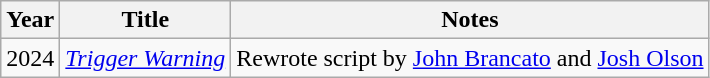<table class="wikitable plainrowheaders">
<tr>
<th>Year</th>
<th>Title</th>
<th>Notes</th>
</tr>
<tr>
<td>2024</td>
<td><em><a href='#'>Trigger Warning</a></em></td>
<td>Rewrote script by <a href='#'>John Brancato</a> and <a href='#'>Josh Olson</a></td>
</tr>
</table>
